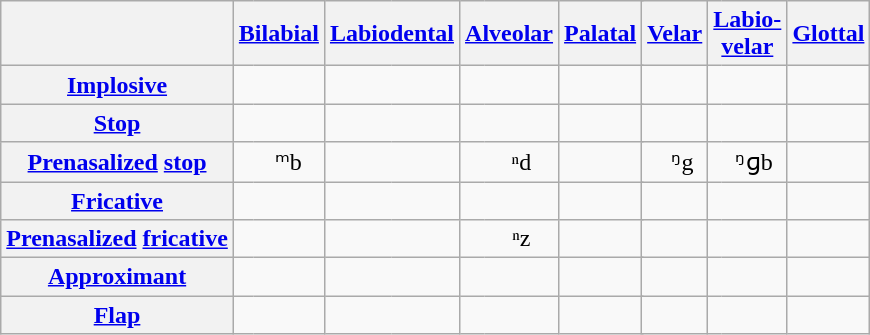<table class="wikitable" style="text-align: center">
<tr>
<th></th>
<th colspan="2"><a href='#'>Bilabial</a></th>
<th colspan="2"><a href='#'>Labiodental</a></th>
<th colspan="2"><a href='#'>Alveolar</a></th>
<th colspan="2"><a href='#'>Palatal</a></th>
<th colspan="2"><a href='#'>Velar</a></th>
<th colspan="2"><a href='#'>Labio-<br>velar</a></th>
<th colspan="2"><a href='#'>Glottal</a></th>
</tr>
<tr>
<th><a href='#'>Implosive</a></th>
<td style="border-right: 0;"></td>
<td style="border-left: 0;"></td>
<td colspan="2"></td>
<td style="border-right: 0;"></td>
<td style="border-left: 0;"></td>
<td colspan="2"></td>
<td colspan="2"></td>
<td colspan="2"></td>
<td colspan="2"></td>
</tr>
<tr>
<th><a href='#'>Stop</a></th>
<td style="border-right: 0;"></td>
<td style="border-left: 0;"></td>
<td colspan="2"></td>
<td style="border-right: 0;"></td>
<td style="border-left: 0;"></td>
<td colspan="2"></td>
<td style="border-right: 0;"></td>
<td style="border-left: 0;"></td>
<td style="border-right: 0;"></td>
<td style="border-left: 0;"></td>
<td colspan="2"></td>
</tr>
<tr>
<th><a href='#'>Prenasalized</a> <a href='#'>stop</a></th>
<td style="border-right: 0;"></td>
<td style="border-left: 0;">ᵐb</td>
<td colspan="2"></td>
<td style="border-right: 0;"></td>
<td style="border-left: 0;">ⁿd</td>
<td colspan="2"></td>
<td style="border-right: 0;"></td>
<td style="border-left: 0;">ᵑg</td>
<td style="border-right: 0;"></td>
<td style="border-left: 0;">ᵑɡb</td>
<td colspan="2"></td>
</tr>
<tr>
<th><a href='#'>Fricative</a></th>
<td colspan="2"></td>
<td style="border-right: 0;"></td>
<td style="border-left: 0;"></td>
<td style="border-right: 0;"></td>
<td style="border-left: 0;"></td>
<td colspan="2"></td>
<td colspan="2"></td>
<td colspan="2"></td>
<td style="border-right: 0;"></td>
<td style="border-left: 0;"></td>
</tr>
<tr>
<th><a href='#'>Prenasalized</a> <a href='#'>fricative</a></th>
<td colspan="2"></td>
<td colspan="2"></td>
<td style="border-right: 0;"></td>
<td style="border-left: 0;">ⁿz</td>
<td colspan="2"></td>
<td colspan="2"></td>
<td colspan="2"></td>
<td colspan="2"></td>
</tr>
<tr>
<th><a href='#'>Approximant</a></th>
<td colspan="2"></td>
<td colspan="2"></td>
<td style="border-right: 0;"></td>
<td style="border-left: 0;"></td>
<td colspan="2"></td>
<td style="border-right: 0;"></td>
<td style="border-left: 0;"></td>
<td style="border-right: 0;"></td>
<td style="border-left: 0;"></td>
<td colspan="2"></td>
</tr>
<tr>
<th><a href='#'>Flap</a></th>
<td colspan="2"></td>
<td style="border-right: 0;"></td>
<td style="border-left: 0;"></td>
<td style="border-right: 0;"></td>
<td style="border-left: 0;"></td>
<td colspan="2"></td>
<td colspan="2"></td>
<td colspan="2"></td>
<td colspan="2"></td>
</tr>
</table>
